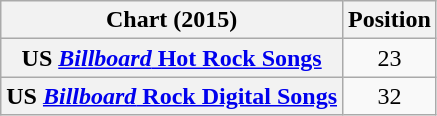<table class="wikitable plainrowheaders sortable">
<tr>
<th>Chart (2015)</th>
<th>Position</th>
</tr>
<tr>
<th scope="row">US <a href='#'><em>Billboard</em> Hot Rock Songs</a></th>
<td style="text-align:center;">23</td>
</tr>
<tr>
<th scope="row">US <a href='#'><em>Billboard</em> Rock Digital Songs</a></th>
<td style="text-align:center;">32</td>
</tr>
</table>
